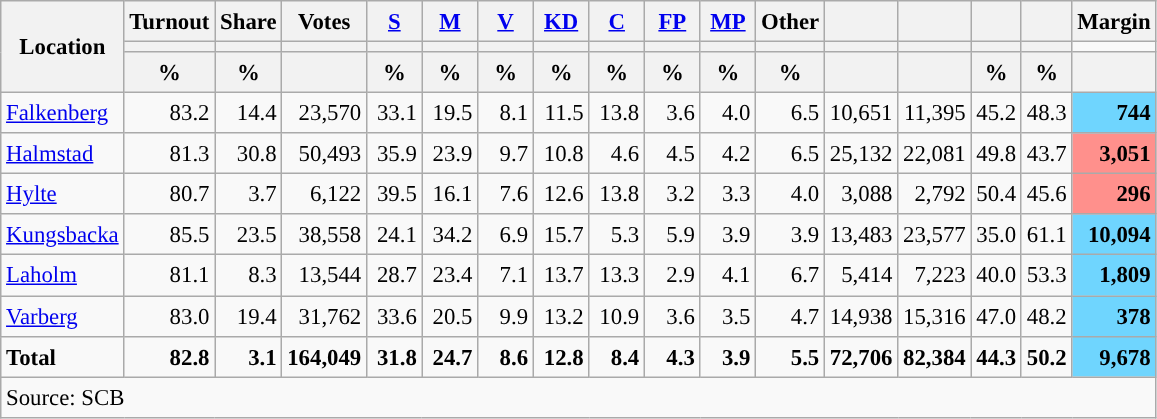<table class="wikitable sortable" style="text-align:right; font-size:95%; line-height:20px;">
<tr>
<th rowspan="3">Location</th>
<th>Turnout</th>
<th>Share</th>
<th>Votes</th>
<th width="30px" class="unsortable"><a href='#'>S</a></th>
<th width="30px" class="unsortable"><a href='#'>M</a></th>
<th width="30px" class="unsortable"><a href='#'>V</a></th>
<th width="30px" class="unsortable"><a href='#'>KD</a></th>
<th width="30px" class="unsortable"><a href='#'>C</a></th>
<th width="30px" class="unsortable"><a href='#'>FP</a></th>
<th width="30px" class="unsortable"><a href='#'>MP</a></th>
<th width="30px" class="unsortable">Other</th>
<th></th>
<th></th>
<th></th>
<th></th>
<th>Margin</th>
</tr>
<tr>
<th></th>
<th></th>
<th></th>
<th style="background:"></th>
<th style="background:"></th>
<th style="background:"></th>
<th style="background:"></th>
<th style="background:"></th>
<th style="background:"></th>
<th style="background:"></th>
<th style="background:"></th>
<th style="background:"></th>
<th style="background:"></th>
<th style="background:"></th>
<th style="background:"></th>
</tr>
<tr>
<th data-sort-type="number">%</th>
<th data-sort-type="number">%</th>
<th></th>
<th data-sort-type="number">%</th>
<th data-sort-type="number">%</th>
<th data-sort-type="number">%</th>
<th data-sort-type="number">%</th>
<th data-sort-type="number">%</th>
<th data-sort-type="number">%</th>
<th data-sort-type="number">%</th>
<th data-sort-type="number">%</th>
<th data-sort-type="number"></th>
<th data-sort-type="number"></th>
<th data-sort-type="number">%</th>
<th data-sort-type="number">%</th>
<th data-sort-type="number"></th>
</tr>
<tr>
<td align=left><a href='#'>Falkenberg</a></td>
<td>83.2</td>
<td>14.4</td>
<td>23,570</td>
<td>33.1</td>
<td>19.5</td>
<td>8.1</td>
<td>11.5</td>
<td>13.8</td>
<td>3.6</td>
<td>4.0</td>
<td>6.5</td>
<td>10,651</td>
<td>11,395</td>
<td>45.2</td>
<td>48.3</td>
<td bgcolor=#6fd5fe><strong>744</strong></td>
</tr>
<tr>
<td align=left><a href='#'>Halmstad</a></td>
<td>81.3</td>
<td>30.8</td>
<td>50,493</td>
<td>35.9</td>
<td>23.9</td>
<td>9.7</td>
<td>10.8</td>
<td>4.6</td>
<td>4.5</td>
<td>4.2</td>
<td>6.5</td>
<td>25,132</td>
<td>22,081</td>
<td>49.8</td>
<td>43.7</td>
<td bgcolor=#ff908c><strong>3,051</strong></td>
</tr>
<tr>
<td align=left><a href='#'>Hylte</a></td>
<td>80.7</td>
<td>3.7</td>
<td>6,122</td>
<td>39.5</td>
<td>16.1</td>
<td>7.6</td>
<td>12.6</td>
<td>13.8</td>
<td>3.2</td>
<td>3.3</td>
<td>4.0</td>
<td>3,088</td>
<td>2,792</td>
<td>50.4</td>
<td>45.6</td>
<td bgcolor=#ff908c><strong>296</strong></td>
</tr>
<tr>
<td align=left><a href='#'>Kungsbacka</a></td>
<td>85.5</td>
<td>23.5</td>
<td>38,558</td>
<td>24.1</td>
<td>34.2</td>
<td>6.9</td>
<td>15.7</td>
<td>5.3</td>
<td>5.9</td>
<td>3.9</td>
<td>3.9</td>
<td>13,483</td>
<td>23,577</td>
<td>35.0</td>
<td>61.1</td>
<td bgcolor=#6fd5fe><strong>10,094</strong></td>
</tr>
<tr>
<td align=left><a href='#'>Laholm</a></td>
<td>81.1</td>
<td>8.3</td>
<td>13,544</td>
<td>28.7</td>
<td>23.4</td>
<td>7.1</td>
<td>13.7</td>
<td>13.3</td>
<td>2.9</td>
<td>4.1</td>
<td>6.7</td>
<td>5,414</td>
<td>7,223</td>
<td>40.0</td>
<td>53.3</td>
<td bgcolor=#6fd5fe><strong>1,809</strong></td>
</tr>
<tr>
<td align=left><a href='#'>Varberg</a></td>
<td>83.0</td>
<td>19.4</td>
<td>31,762</td>
<td>33.6</td>
<td>20.5</td>
<td>9.9</td>
<td>13.2</td>
<td>10.9</td>
<td>3.6</td>
<td>3.5</td>
<td>4.7</td>
<td>14,938</td>
<td>15,316</td>
<td>47.0</td>
<td>48.2</td>
<td bgcolor=#6fd5fe><strong>378</strong></td>
</tr>
<tr>
<td align=left><strong>Total</strong></td>
<td><strong>82.8</strong></td>
<td><strong>3.1</strong></td>
<td><strong>164,049</strong></td>
<td><strong>31.8</strong></td>
<td><strong>24.7</strong></td>
<td><strong>8.6</strong></td>
<td><strong>12.8</strong></td>
<td><strong>8.4</strong></td>
<td><strong>4.3</strong></td>
<td><strong>3.9</strong></td>
<td><strong>5.5</strong></td>
<td><strong>72,706</strong></td>
<td><strong>82,384</strong></td>
<td><strong>44.3</strong></td>
<td><strong>50.2</strong></td>
<td bgcolor=#6fd5fe><strong>9,678</strong></td>
</tr>
<tr>
<td align=left colspan=17>Source: SCB </td>
</tr>
</table>
